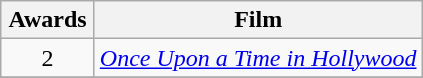<table class="wikitable plainrowheaders" style="text-align:center;">
<tr>
<th scope="col" style="width:55px;">Awards</th>
<th scope="col" style="text-align:center;">Film</th>
</tr>
<tr>
<td scope=row style="text-align:center">2</td>
<td><em><a href='#'>Once Upon a Time in Hollywood</a></em></td>
</tr>
<tr>
</tr>
</table>
